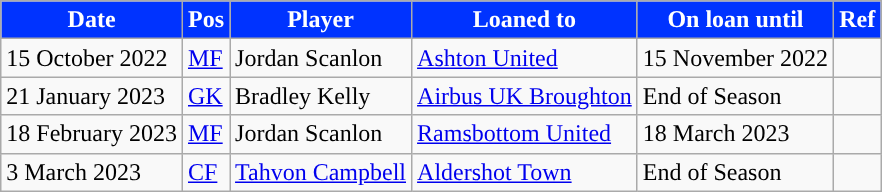<table class="wikitable plainrowheaders sortable">
<tr>
<th style="background:#0033FF; color:#FFFFFF; ">Date</th>
<th style="background:#0033FF; color:#FFFFFF; ">Pos</th>
<th style="background:#0033FF; color:#FFFFFF; ">Player</th>
<th style="background:#0033FF; color:#FFFFFF; ">Loaned to</th>
<th style="background:#0033FF; color:#FFFFFF; ">On loan until</th>
<th style="background:#0033FF; color:#FFFFFF; ">Ref</th>
</tr>
<tr>
<td>15 October 2022</td>
<td><a href='#'>MF</a></td>
<td> Jordan Scanlon</td>
<td> <a href='#'>Ashton United</a></td>
<td>15 November 2022</td>
<td></td>
</tr>
<tr>
<td>21 January 2023</td>
<td><a href='#'>GK</a></td>
<td> Bradley Kelly</td>
<td> <a href='#'>Airbus UK Broughton</a></td>
<td>End of Season</td>
<td></td>
</tr>
<tr>
<td>18 February 2023</td>
<td><a href='#'>MF</a></td>
<td> Jordan Scanlon</td>
<td> <a href='#'>Ramsbottom United</a></td>
<td>18 March 2023</td>
<td></td>
</tr>
<tr>
<td>3 March 2023</td>
<td><a href='#'>CF</a></td>
<td> <a href='#'>Tahvon Campbell</a></td>
<td> <a href='#'>Aldershot Town</a></td>
<td>End of Season</td>
<td></td>
</tr>
</table>
